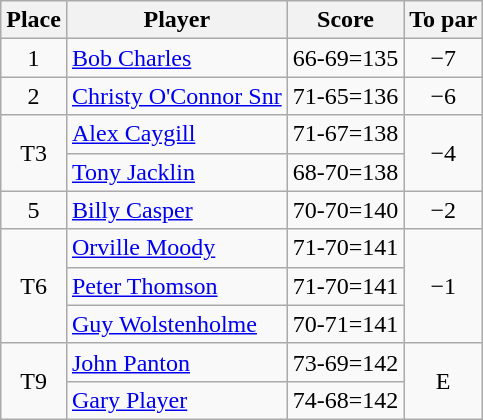<table class="wikitable">
<tr>
<th>Place</th>
<th>Player</th>
<th>Score</th>
<th>To par</th>
</tr>
<tr>
<td align=center>1</td>
<td> <a href='#'>Bob Charles</a></td>
<td align=center>66-69=135</td>
<td align=center>−7</td>
</tr>
<tr>
<td align=center>2</td>
<td> <a href='#'>Christy O'Connor Snr</a></td>
<td align=center>71-65=136</td>
<td align=center>−6</td>
</tr>
<tr>
<td rowspan="2" align=center>T3</td>
<td> <a href='#'>Alex Caygill</a></td>
<td align=center>71-67=138</td>
<td rowspan="2" align=center>−4</td>
</tr>
<tr>
<td> <a href='#'>Tony Jacklin</a></td>
<td align=center>68-70=138</td>
</tr>
<tr>
<td align=center>5</td>
<td> <a href='#'>Billy Casper</a></td>
<td align=center>70-70=140</td>
<td align=center>−2</td>
</tr>
<tr>
<td rowspan="3" align=center>T6</td>
<td> <a href='#'>Orville Moody</a></td>
<td align=center>71-70=141</td>
<td rowspan="3" align=center>−1</td>
</tr>
<tr>
<td> <a href='#'>Peter Thomson</a></td>
<td align=center>71-70=141</td>
</tr>
<tr>
<td> <a href='#'>Guy Wolstenholme</a></td>
<td align=center>70-71=141</td>
</tr>
<tr>
<td rowspan="2" align=center>T9</td>
<td> <a href='#'>John Panton</a></td>
<td align=center>73-69=142</td>
<td rowspan="2" align=center>E</td>
</tr>
<tr>
<td> <a href='#'>Gary Player</a></td>
<td align=center>74-68=142</td>
</tr>
</table>
